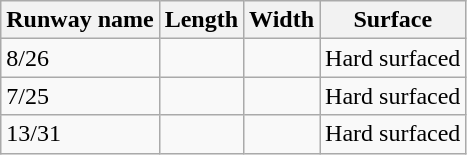<table class="wikitable">
<tr>
<th>Runway name</th>
<th>Length</th>
<th>Width</th>
<th>Surface</th>
</tr>
<tr>
<td>8/26</td>
<td></td>
<td></td>
<td>Hard surfaced</td>
</tr>
<tr>
<td>7/25</td>
<td></td>
<td></td>
<td>Hard surfaced</td>
</tr>
<tr>
<td>13/31</td>
<td></td>
<td></td>
<td>Hard surfaced</td>
</tr>
</table>
